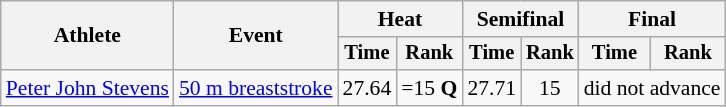<table class="wikitable" style="text-align:center; font-size:90%">
<tr>
<th rowspan="2">Athlete</th>
<th rowspan="2">Event</th>
<th colspan="2">Heat</th>
<th colspan="2">Semifinal</th>
<th colspan="2">Final</th>
</tr>
<tr style="font-size:95%">
<th>Time</th>
<th>Rank</th>
<th>Time</th>
<th>Rank</th>
<th>Time</th>
<th>Rank</th>
</tr>
<tr>
<td align=left><a href='#'>Peter John Stevens</a></td>
<td align=left><a href='#'>50 m breaststroke</a></td>
<td>27.64</td>
<td>=15 <strong>Q</strong></td>
<td>27.71</td>
<td>15</td>
<td colspan=2>did not advance</td>
</tr>
</table>
